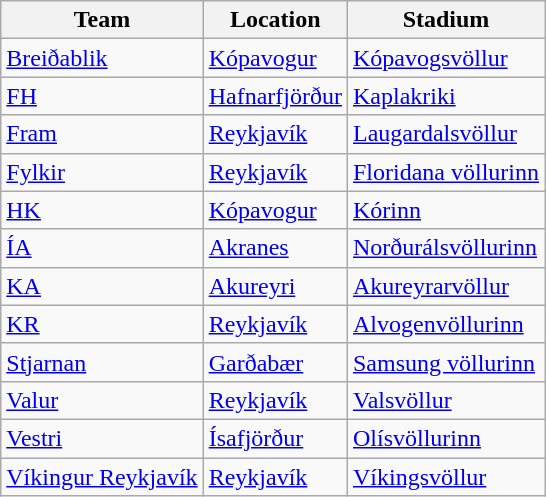<table class="wikitable sortable">
<tr>
<th>Team</th>
<th>Location</th>
<th>Stadium</th>
</tr>
<tr>
<td><a href='#'>Breiðablik</a></td>
<td><a href='#'>Kópavogur</a></td>
<td><a href='#'>Kópavogsvöllur</a></td>
</tr>
<tr>
<td><a href='#'>FH</a></td>
<td><a href='#'>Hafnarfjörður</a></td>
<td><a href='#'>Kaplakriki</a></td>
</tr>
<tr>
<td><a href='#'>Fram</a></td>
<td><a href='#'>Reykjavík</a></td>
<td><a href='#'>Laugardalsvöllur</a></td>
</tr>
<tr>
<td><a href='#'>Fylkir</a></td>
<td><a href='#'>Reykjavík</a></td>
<td><a href='#'>Floridana völlurinn</a></td>
</tr>
<tr>
<td><a href='#'>HK</a></td>
<td><a href='#'>Kópavogur</a></td>
<td><a href='#'>Kórinn</a></td>
</tr>
<tr>
<td><a href='#'>ÍA</a></td>
<td><a href='#'>Akranes</a></td>
<td><a href='#'>Norðurálsvöllurinn</a></td>
</tr>
<tr>
<td><a href='#'>KA</a></td>
<td><a href='#'>Akureyri</a></td>
<td><a href='#'>Akureyrarvöllur</a></td>
</tr>
<tr>
<td><a href='#'>KR</a></td>
<td><a href='#'>Reykjavík</a></td>
<td><a href='#'>Alvogenvöllurinn</a></td>
</tr>
<tr>
<td><a href='#'>Stjarnan</a></td>
<td><a href='#'>Garðabær</a></td>
<td><a href='#'>Samsung völlurinn</a></td>
</tr>
<tr>
<td><a href='#'>Valur</a></td>
<td><a href='#'>Reykjavík</a></td>
<td><a href='#'>Valsvöllur</a></td>
</tr>
<tr>
<td><a href='#'>Vestri</a></td>
<td><a href='#'>Ísafjörður</a></td>
<td><a href='#'>Olísvöllurinn</a></td>
</tr>
<tr>
<td><a href='#'>Víkingur Reykjavík</a></td>
<td><a href='#'>Reykjavík</a></td>
<td><a href='#'>Víkingsvöllur</a></td>
</tr>
</table>
